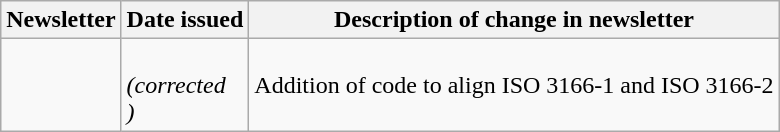<table class="wikitable">
<tr>
<th>Newsletter</th>
<th>Date issued</th>
<th>Description of change in newsletter</th>
</tr>
<tr>
<td id="II-3"></td>
<td><br> <em>(corrected<br> )</em></td>
<td>Addition of code to align ISO 3166-1 and ISO 3166-2</td>
</tr>
</table>
